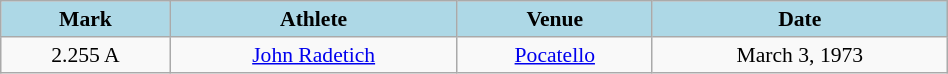<table class="wikitable" style="text-align:center; font-size:90%; width:50%;">
<tr>
<th style="background:lightblue;">Mark</th>
<th style="background:lightblue;">Athlete</th>
<th style="background:lightblue;">Venue</th>
<th style="background:lightblue;">Date</th>
</tr>
<tr>
<td>2.255 A</td>
<td><a href='#'>John Radetich</a> </td>
<td><a href='#'>Pocatello</a></td>
<td>March 3, 1973</td>
</tr>
</table>
